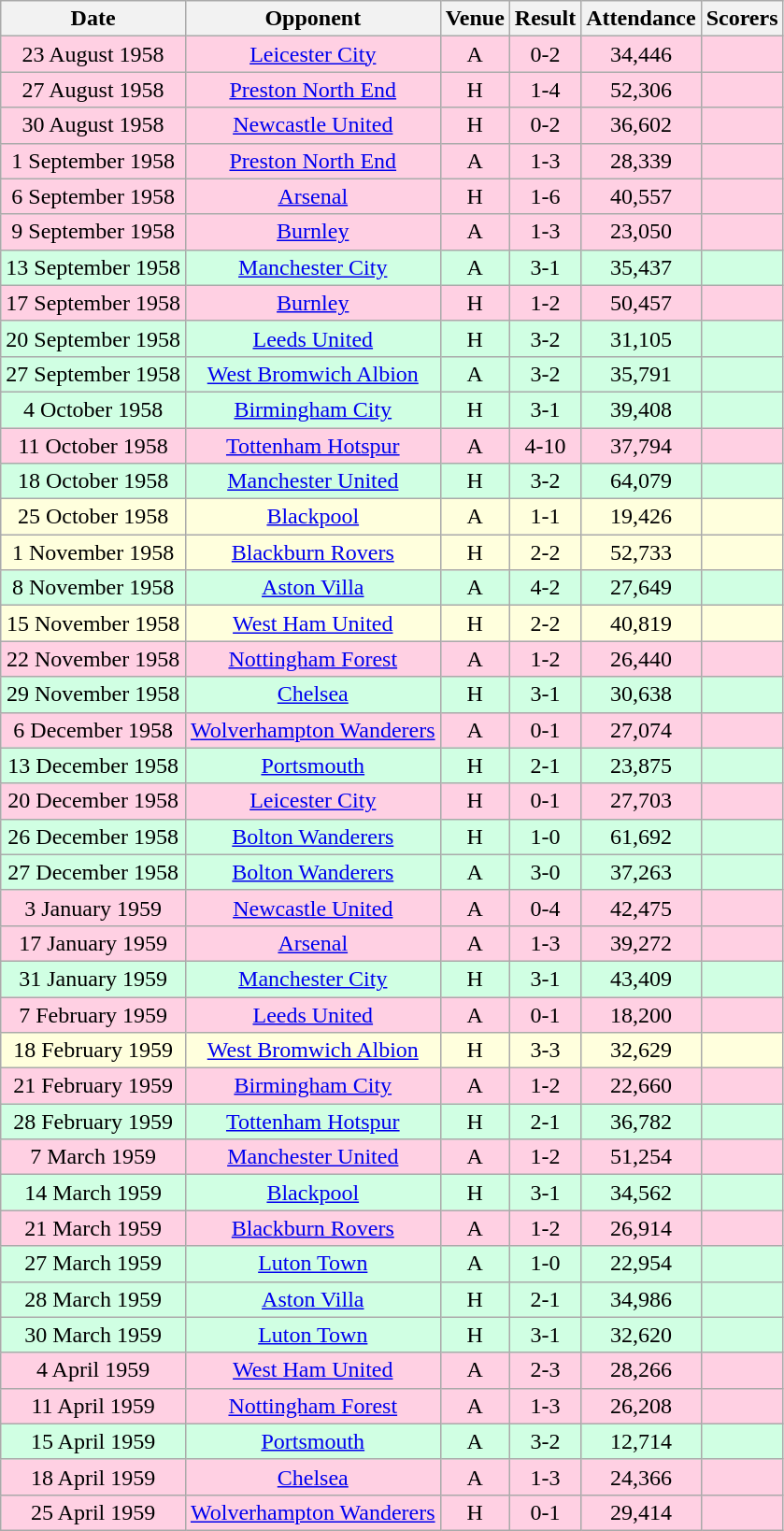<table class="wikitable sortable" style="font-size:100%; text-align:center">
<tr>
<th>Date</th>
<th>Opponent</th>
<th>Venue</th>
<th>Result</th>
<th>Attendance</th>
<th>Scorers</th>
</tr>
<tr style="background-color: #ffd0e3;">
<td>23 August 1958</td>
<td><a href='#'>Leicester City</a></td>
<td>A</td>
<td>0-2</td>
<td>34,446</td>
<td></td>
</tr>
<tr style="background-color: #ffd0e3;">
<td>27 August 1958</td>
<td><a href='#'>Preston North End</a></td>
<td>H</td>
<td>1-4</td>
<td>52,306</td>
<td></td>
</tr>
<tr style="background-color: #ffd0e3;">
<td>30 August 1958</td>
<td><a href='#'>Newcastle United</a></td>
<td>H</td>
<td>0-2</td>
<td>36,602</td>
<td></td>
</tr>
<tr style="background-color: #ffd0e3;">
<td>1 September 1958</td>
<td><a href='#'>Preston North End</a></td>
<td>A</td>
<td>1-3</td>
<td>28,339</td>
<td></td>
</tr>
<tr style="background-color: #ffd0e3;">
<td>6 September 1958</td>
<td><a href='#'>Arsenal</a></td>
<td>H</td>
<td>1-6</td>
<td>40,557</td>
<td></td>
</tr>
<tr style="background-color: #ffd0e3;">
<td>9 September 1958</td>
<td><a href='#'>Burnley</a></td>
<td>A</td>
<td>1-3</td>
<td>23,050</td>
<td></td>
</tr>
<tr style="background-color: #d0ffe3;">
<td>13 September 1958</td>
<td><a href='#'>Manchester City</a></td>
<td>A</td>
<td>3-1</td>
<td>35,437</td>
<td></td>
</tr>
<tr style="background-color: #ffd0e3;">
<td>17 September 1958</td>
<td><a href='#'>Burnley</a></td>
<td>H</td>
<td>1-2</td>
<td>50,457</td>
<td></td>
</tr>
<tr style="background-color: #d0ffe3;">
<td>20 September 1958</td>
<td><a href='#'>Leeds United</a></td>
<td>H</td>
<td>3-2</td>
<td>31,105</td>
<td></td>
</tr>
<tr style="background-color: #d0ffe3;">
<td>27 September 1958</td>
<td><a href='#'>West Bromwich Albion</a></td>
<td>A</td>
<td>3-2</td>
<td>35,791</td>
<td></td>
</tr>
<tr style="background-color: #d0ffe3;">
<td>4 October 1958</td>
<td><a href='#'>Birmingham City</a></td>
<td>H</td>
<td>3-1</td>
<td>39,408</td>
<td></td>
</tr>
<tr style="background-color: #ffd0e3;">
<td>11 October 1958</td>
<td><a href='#'>Tottenham Hotspur</a></td>
<td>A</td>
<td>4-10</td>
<td>37,794</td>
<td></td>
</tr>
<tr style="background-color: #d0ffe3;">
<td>18 October 1958</td>
<td><a href='#'>Manchester United</a></td>
<td>H</td>
<td>3-2</td>
<td>64,079</td>
<td></td>
</tr>
<tr style="background-color: #ffffdd;">
<td>25 October 1958</td>
<td><a href='#'>Blackpool</a></td>
<td>A</td>
<td>1-1</td>
<td>19,426</td>
<td></td>
</tr>
<tr style="background-color: #ffffdd;">
<td>1 November 1958</td>
<td><a href='#'>Blackburn Rovers</a></td>
<td>H</td>
<td>2-2</td>
<td>52,733</td>
<td></td>
</tr>
<tr style="background-color: #d0ffe3;">
<td>8 November 1958</td>
<td><a href='#'>Aston Villa</a></td>
<td>A</td>
<td>4-2</td>
<td>27,649</td>
<td></td>
</tr>
<tr style="background-color: #ffffdd;">
<td>15 November 1958</td>
<td><a href='#'>West Ham United</a></td>
<td>H</td>
<td>2-2</td>
<td>40,819</td>
<td></td>
</tr>
<tr style="background-color: #ffd0e3;">
<td>22 November 1958</td>
<td><a href='#'>Nottingham Forest</a></td>
<td>A</td>
<td>1-2</td>
<td>26,440</td>
<td></td>
</tr>
<tr style="background-color: #d0ffe3;">
<td>29 November 1958</td>
<td><a href='#'>Chelsea</a></td>
<td>H</td>
<td>3-1</td>
<td>30,638</td>
<td></td>
</tr>
<tr style="background-color: #ffd0e3;">
<td>6 December 1958</td>
<td><a href='#'>Wolverhampton Wanderers</a></td>
<td>A</td>
<td>0-1</td>
<td>27,074</td>
<td></td>
</tr>
<tr style="background-color: #d0ffe3;">
<td>13 December 1958</td>
<td><a href='#'>Portsmouth</a></td>
<td>H</td>
<td>2-1</td>
<td>23,875</td>
<td></td>
</tr>
<tr style="background-color: #ffd0e3;">
<td>20 December 1958</td>
<td><a href='#'>Leicester City</a></td>
<td>H</td>
<td>0-1</td>
<td>27,703</td>
<td></td>
</tr>
<tr style="background-color: #d0ffe3;">
<td>26 December 1958</td>
<td><a href='#'>Bolton Wanderers</a></td>
<td>H</td>
<td>1-0</td>
<td>61,692</td>
<td></td>
</tr>
<tr style="background-color: #d0ffe3;">
<td>27 December 1958</td>
<td><a href='#'>Bolton Wanderers</a></td>
<td>A</td>
<td>3-0</td>
<td>37,263</td>
<td></td>
</tr>
<tr style="background-color: #ffd0e3;">
<td>3 January 1959</td>
<td><a href='#'>Newcastle United</a></td>
<td>A</td>
<td>0-4</td>
<td>42,475</td>
<td></td>
</tr>
<tr style="background-color: #ffd0e3;">
<td>17 January 1959</td>
<td><a href='#'>Arsenal</a></td>
<td>A</td>
<td>1-3</td>
<td>39,272</td>
<td></td>
</tr>
<tr style="background-color: #d0ffe3;">
<td>31 January 1959</td>
<td><a href='#'>Manchester City</a></td>
<td>H</td>
<td>3-1</td>
<td>43,409</td>
<td></td>
</tr>
<tr style="background-color: #ffd0e3;">
<td>7 February 1959</td>
<td><a href='#'>Leeds United</a></td>
<td>A</td>
<td>0-1</td>
<td>18,200</td>
<td></td>
</tr>
<tr style="background-color: #ffffdd;">
<td>18 February 1959</td>
<td><a href='#'>West Bromwich Albion</a></td>
<td>H</td>
<td>3-3</td>
<td>32,629</td>
<td></td>
</tr>
<tr style="background-color: #ffd0e3;">
<td>21 February 1959</td>
<td><a href='#'>Birmingham City</a></td>
<td>A</td>
<td>1-2</td>
<td>22,660</td>
<td></td>
</tr>
<tr style="background-color: #d0ffe3;">
<td>28 February 1959</td>
<td><a href='#'>Tottenham Hotspur</a></td>
<td>H</td>
<td>2-1</td>
<td>36,782</td>
<td></td>
</tr>
<tr style="background-color: #ffd0e3;">
<td>7 March 1959</td>
<td><a href='#'>Manchester United</a></td>
<td>A</td>
<td>1-2</td>
<td>51,254</td>
<td></td>
</tr>
<tr style="background-color: #d0ffe3;">
<td>14 March 1959</td>
<td><a href='#'>Blackpool</a></td>
<td>H</td>
<td>3-1</td>
<td>34,562</td>
<td></td>
</tr>
<tr style="background-color: #ffd0e3;">
<td>21 March 1959</td>
<td><a href='#'>Blackburn Rovers</a></td>
<td>A</td>
<td>1-2</td>
<td>26,914</td>
<td></td>
</tr>
<tr style="background-color: #d0ffe3;">
<td>27 March 1959</td>
<td><a href='#'>Luton Town</a></td>
<td>A</td>
<td>1-0</td>
<td>22,954</td>
<td></td>
</tr>
<tr style="background-color: #d0ffe3;">
<td>28 March 1959</td>
<td><a href='#'>Aston Villa</a></td>
<td>H</td>
<td>2-1</td>
<td>34,986</td>
<td></td>
</tr>
<tr style="background-color: #d0ffe3;">
<td>30 March 1959</td>
<td><a href='#'>Luton Town</a></td>
<td>H</td>
<td>3-1</td>
<td>32,620</td>
<td></td>
</tr>
<tr style="background-color: #ffd0e3;">
<td>4 April 1959</td>
<td><a href='#'>West Ham United</a></td>
<td>A</td>
<td>2-3</td>
<td>28,266</td>
<td></td>
</tr>
<tr style="background-color: #ffd0e3;">
<td>11 April 1959</td>
<td><a href='#'>Nottingham Forest</a></td>
<td>A</td>
<td>1-3</td>
<td>26,208</td>
<td></td>
</tr>
<tr style="background-color: #d0ffe3;">
<td>15 April 1959</td>
<td><a href='#'>Portsmouth</a></td>
<td>A</td>
<td>3-2</td>
<td>12,714</td>
<td></td>
</tr>
<tr style="background-color: #ffd0e3;">
<td>18 April 1959</td>
<td><a href='#'>Chelsea</a></td>
<td>A</td>
<td>1-3</td>
<td>24,366</td>
<td></td>
</tr>
<tr style="background-color: #ffd0e3;">
<td>25 April 1959</td>
<td><a href='#'>Wolverhampton Wanderers</a></td>
<td>H</td>
<td>0-1</td>
<td>29,414</td>
<td></td>
</tr>
</table>
